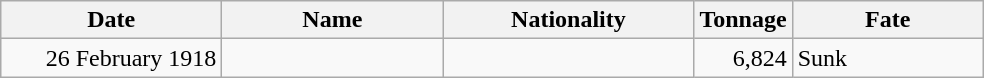<table class="wikitable sortable">
<tr>
<th width="140px">Date</th>
<th width="140px">Name</th>
<th width="160px">Nationality</th>
<th width="25px">Tonnage</th>
<th width="120px">Fate</th>
</tr>
<tr>
<td align="right">26 February 1918</td>
<td align="left"></td>
<td align="left"></td>
<td align="right">6,824</td>
<td align="left">Sunk</td>
</tr>
</table>
